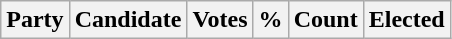<table class="wikitable">
<tr>
<th colspan="2">Party</th>
<th>Candidate</th>
<th>Votes</th>
<th>%</th>
<th>Count</th>
<th>Elected<br>




</th>
</tr>
</table>
